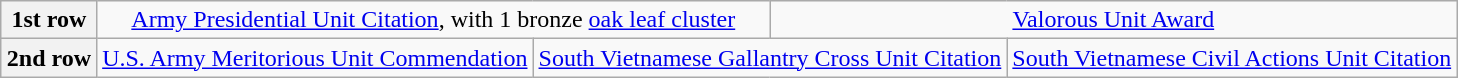<table class="wikitable" style="margin:1em auto; text-align:center;">
<tr>
<th>1st row</th>
<td colspan="6"><a href='#'>Army Presidential Unit Citation</a>, with 1 bronze <a href='#'>oak leaf cluster</a></td>
<td colspan="6"><a href='#'>Valorous Unit Award</a></td>
</tr>
<tr>
<th>2nd row</th>
<td colspan="4"><a href='#'>U.S. Army Meritorious Unit Commendation</a></td>
<td colspan="4"><a href='#'>South Vietnamese Gallantry Cross Unit Citation</a></td>
<td colspan="4"><a href='#'>South Vietnamese Civil Actions Unit Citation</a></td>
</tr>
</table>
